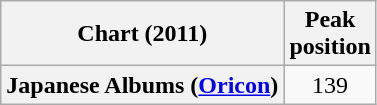<table class="wikitable plainrowheaders" style="text-align:center">
<tr>
<th scope="col">Chart (2011)</th>
<th scope="col">Peak<br> position</th>
</tr>
<tr>
<th scope="row">Japanese Albums (<a href='#'>Oricon</a>)</th>
<td>139</td>
</tr>
</table>
